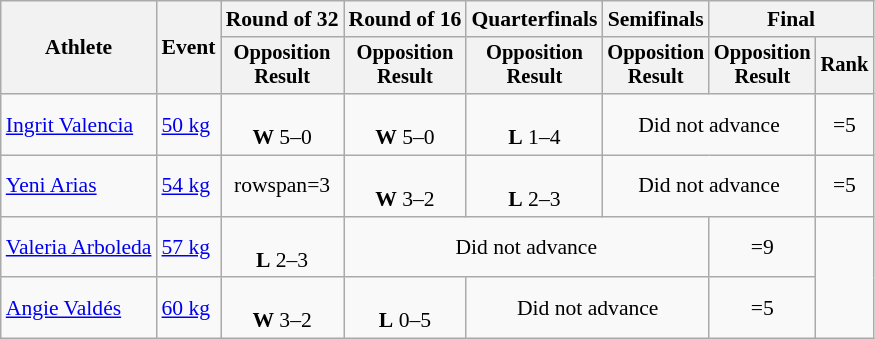<table class="wikitable" style="font-size:90%">
<tr>
<th rowspan="2">Athlete</th>
<th rowspan="2">Event</th>
<th>Round of 32</th>
<th>Round of 16</th>
<th>Quarterfinals</th>
<th>Semifinals</th>
<th colspan=2>Final</th>
</tr>
<tr style="font-size:95%">
<th>Opposition<br>Result</th>
<th>Opposition<br>Result</th>
<th>Opposition<br>Result</th>
<th>Opposition<br>Result</th>
<th>Opposition<br>Result</th>
<th>Rank</th>
</tr>
<tr align=center>
<td align=left><a href='#'>Ingrit Valencia</a></td>
<td align=left><a href='#'>50 kg</a></td>
<td><br><strong>W</strong> 5–0</td>
<td><br><strong>W</strong> 5–0</td>
<td><br><strong>L</strong> 1–4</td>
<td colspan=2>Did not advance</td>
<td>=5</td>
</tr>
<tr align=center>
<td align=left><a href='#'>Yeni Arias</a></td>
<td align=left><a href='#'>54 kg</a></td>
<td>rowspan=3 </td>
<td><br><strong>W</strong> 3–2</td>
<td><br><strong>L</strong> 2–3</td>
<td colspan=2>Did not advance</td>
<td>=5</td>
</tr>
<tr align=center>
<td align=left><a href='#'>Valeria Arboleda</a></td>
<td align=left><a href='#'>57 kg</a></td>
<td><br><strong>L</strong> 2–3</td>
<td colspan=3>Did not advance</td>
<td>=9</td>
</tr>
<tr align=center>
<td align=left><a href='#'>Angie Valdés</a></td>
<td align=left><a href='#'>60 kg</a></td>
<td><br><strong>W</strong> 3–2</td>
<td><br><strong>L</strong> 0–5</td>
<td colspan=2>Did not advance</td>
<td>=5</td>
</tr>
</table>
